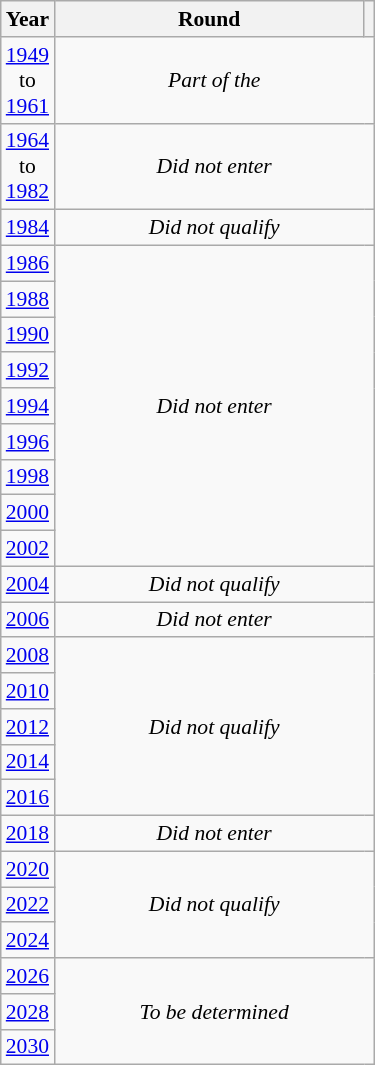<table class="wikitable" style="text-align: center; font-size:90%">
<tr>
<th>Year</th>
<th style="width:200px">Round</th>
<th></th>
</tr>
<tr>
<td><a href='#'>1949</a><br>to<br><a href='#'>1961</a></td>
<td colspan="2"><em>Part of the </em></td>
</tr>
<tr>
<td><a href='#'>1964</a><br>to<br><a href='#'>1982</a></td>
<td colspan="2"><em>Did not enter</em></td>
</tr>
<tr>
<td><a href='#'>1984</a></td>
<td colspan="2"><em>Did not qualify</em></td>
</tr>
<tr>
<td><a href='#'>1986</a></td>
<td colspan="2" rowspan="9"><em>Did not enter</em></td>
</tr>
<tr>
<td><a href='#'>1988</a></td>
</tr>
<tr>
<td><a href='#'>1990</a></td>
</tr>
<tr>
<td><a href='#'>1992</a></td>
</tr>
<tr>
<td><a href='#'>1994</a></td>
</tr>
<tr>
<td><a href='#'>1996</a></td>
</tr>
<tr>
<td><a href='#'>1998</a></td>
</tr>
<tr>
<td><a href='#'>2000</a></td>
</tr>
<tr>
<td><a href='#'>2002</a></td>
</tr>
<tr>
<td><a href='#'>2004</a></td>
<td colspan="2"><em>Did not qualify</em></td>
</tr>
<tr>
<td><a href='#'>2006</a></td>
<td colspan="2"><em>Did not enter</em></td>
</tr>
<tr>
<td><a href='#'>2008</a></td>
<td colspan="2" rowspan="5"><em>Did not qualify</em></td>
</tr>
<tr>
<td><a href='#'>2010</a></td>
</tr>
<tr>
<td><a href='#'>2012</a></td>
</tr>
<tr>
<td><a href='#'>2014</a></td>
</tr>
<tr>
<td><a href='#'>2016</a></td>
</tr>
<tr>
<td><a href='#'>2018</a></td>
<td colspan="2"><em>Did not enter</em></td>
</tr>
<tr>
<td><a href='#'>2020</a></td>
<td colspan="2" rowspan="3"><em>Did not qualify</em></td>
</tr>
<tr>
<td><a href='#'>2022</a></td>
</tr>
<tr>
<td><a href='#'>2024</a></td>
</tr>
<tr>
<td><a href='#'>2026</a></td>
<td colspan="2" rowspan="3"><em>To be determined</em></td>
</tr>
<tr>
<td><a href='#'>2028</a></td>
</tr>
<tr>
<td><a href='#'>2030</a></td>
</tr>
</table>
